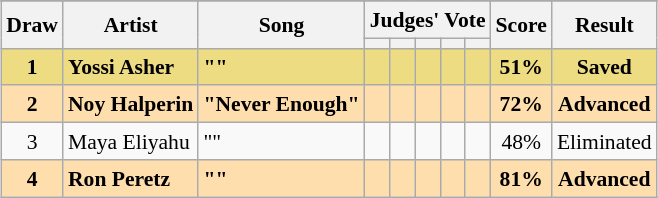<table class="sortable wikitable" style="margin: 1em auto 1em auto; text-align:center; font-size:90%; line-height:18px;">
<tr>
</tr>
<tr>
<th rowspan="2">Draw</th>
<th rowspan="2">Artist</th>
<th rowspan="2">Song</th>
<th colspan="5" class="unsortable">Judges' Vote</th>
<th rowspan="2">Score</th>
<th rowspan="2">Result</th>
</tr>
<tr>
<th class="unsortable"></th>
<th class="unsortable"></th>
<th class="unsortable"></th>
<th class="unsortable"></th>
<th class="unsortable"></th>
</tr>
<tr style="font-weight:bold; background:#eedc82;">
<td>1</td>
<td align="left">Yossi Asher</td>
<td align="left">""</td>
<td></td>
<td></td>
<td></td>
<td></td>
<td></td>
<td>51%</td>
<td>Saved</td>
</tr>
<tr style="font-weight:bold; background:navajowhite;">
<td>2</td>
<td align="left">Noy Halperin</td>
<td align="left">"Never Enough"</td>
<td></td>
<td></td>
<td></td>
<td></td>
<td></td>
<td>72%</td>
<td>Advanced</td>
</tr>
<tr>
<td>3</td>
<td align="left">Maya Eliyahu</td>
<td align="left">""</td>
<td></td>
<td></td>
<td></td>
<td></td>
<td></td>
<td>48%</td>
<td>Eliminated</td>
</tr>
<tr style="font-weight:bold; background:navajowhite;">
<td>4</td>
<td align="left">Ron Peretz</td>
<td align="left">""</td>
<td></td>
<td></td>
<td></td>
<td></td>
<td></td>
<td>81%</td>
<td>Advanced</td>
</tr>
</table>
